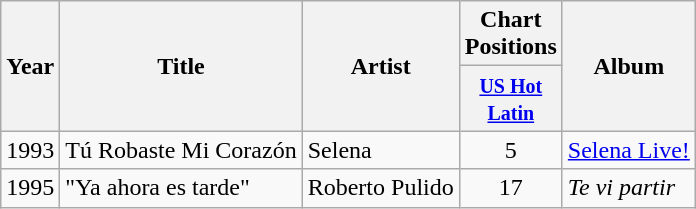<table class="wikitable">
<tr>
<th style="width:auto;" rowspan="2">Year</th>
<th style="width:auto;" rowspan="2">Title</th>
<th style="width:auto;" rowspan="2">Artist</th>
<th>Chart Positions</th>
<th style="width:auto;" rowspan="2">Album</th>
</tr>
<tr>
<th style="width:50px;"><small><a href='#'>US Hot Latin</a></small></th>
</tr>
<tr>
<td>1993</td>
<td>Tú Robaste Mi Corazón</td>
<td>Selena</td>
<td style="text-align:center;">5</td>
<td><a href='#'>Selena Live!</a></td>
</tr>
<tr>
<td>1995</td>
<td>"Ya ahora es tarde"</td>
<td>Roberto Pulido</td>
<td style="text-align:center;">17</td>
<td><em>Te vi partir</em></td>
</tr>
</table>
